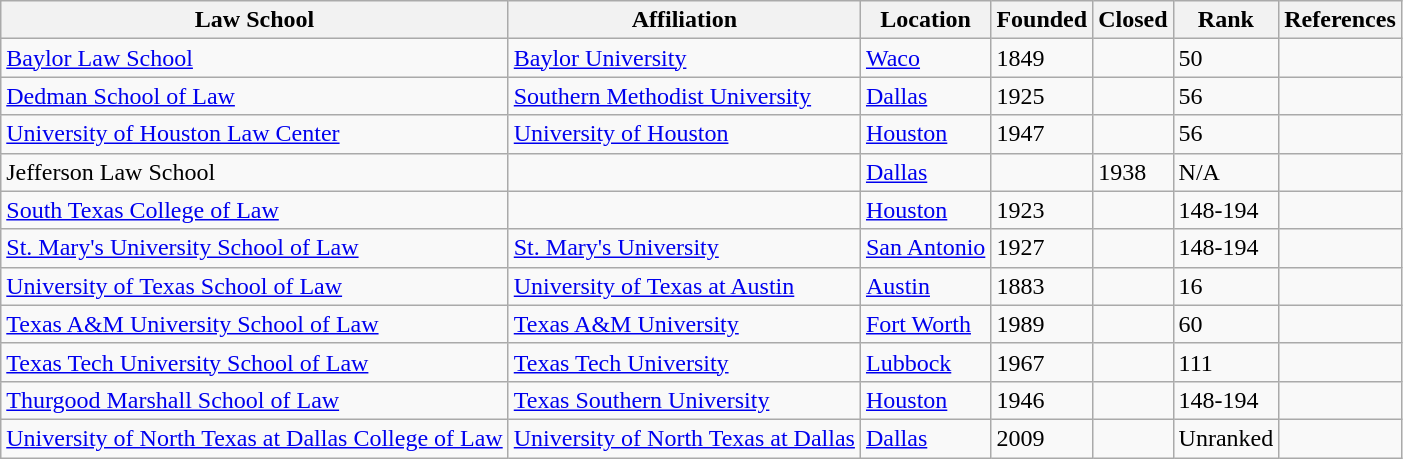<table class="wikitable sortable">
<tr>
<th>Law School</th>
<th>Affiliation</th>
<th>Location</th>
<th>Founded</th>
<th>Closed</th>
<th>Rank</th>
<th>References</th>
</tr>
<tr>
<td><a href='#'>Baylor Law School</a></td>
<td><a href='#'>Baylor University</a></td>
<td><a href='#'>Waco</a></td>
<td>1849</td>
<td></td>
<td>50</td>
<td></td>
</tr>
<tr>
<td><a href='#'>Dedman School of Law</a></td>
<td><a href='#'>Southern Methodist University</a></td>
<td><a href='#'>Dallas</a></td>
<td>1925</td>
<td align="center"></td>
<td>56</td>
<td></td>
</tr>
<tr>
<td><a href='#'>University of Houston Law Center</a></td>
<td><a href='#'>University of Houston</a></td>
<td><a href='#'>Houston</a></td>
<td>1947</td>
<td align="center"></td>
<td>56</td>
<td></td>
</tr>
<tr>
<td>Jefferson Law School</td>
<td align="center"></td>
<td><a href='#'>Dallas</a></td>
<td></td>
<td>1938</td>
<td>N/A</td>
<td></td>
</tr>
<tr>
<td><a href='#'>South Texas College of Law</a></td>
<td align="center"></td>
<td><a href='#'>Houston</a></td>
<td>1923</td>
<td align="center"></td>
<td>148-194</td>
<td></td>
</tr>
<tr>
<td><a href='#'>St. Mary's University School of Law</a></td>
<td><a href='#'>St. Mary's University</a></td>
<td><a href='#'>San Antonio</a></td>
<td>1927</td>
<td align="center"></td>
<td>148-194</td>
<td></td>
</tr>
<tr>
<td><a href='#'>University of Texas School of Law</a></td>
<td><a href='#'>University of Texas at Austin</a></td>
<td><a href='#'>Austin</a></td>
<td>1883</td>
<td align="center"></td>
<td>16</td>
<td></td>
</tr>
<tr>
<td><a href='#'>Texas A&M University School of Law</a></td>
<td><a href='#'>Texas A&M University</a></td>
<td><a href='#'>Fort Worth</a></td>
<td>1989</td>
<td align="center"></td>
<td>60</td>
<td></td>
</tr>
<tr>
<td><a href='#'>Texas Tech University School of Law</a></td>
<td><a href='#'>Texas Tech University</a></td>
<td><a href='#'>Lubbock</a></td>
<td>1967</td>
<td align="center"></td>
<td>111</td>
<td></td>
</tr>
<tr>
<td><a href='#'>Thurgood Marshall School of Law</a></td>
<td><a href='#'>Texas Southern University</a></td>
<td><a href='#'>Houston</a></td>
<td>1946</td>
<td align="center"></td>
<td>148-194</td>
<td></td>
</tr>
<tr>
<td><a href='#'>University of North Texas at Dallas College of Law</a></td>
<td><a href='#'>University of North Texas at Dallas</a></td>
<td><a href='#'>Dallas</a></td>
<td>2009</td>
<td align="center"></td>
<td>Unranked</td>
<td></td>
</tr>
</table>
